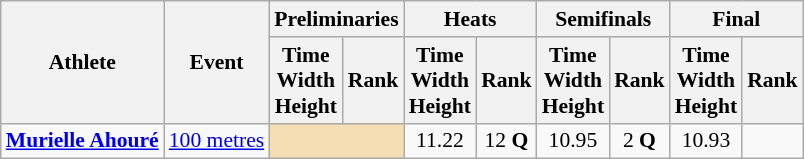<table class=wikitable style="font-size:90%;">
<tr>
<th rowspan="2">Athlete</th>
<th rowspan="2">Event</th>
<th colspan="2">Preliminaries</th>
<th colspan="2">Heats</th>
<th colspan="2">Semifinals</th>
<th colspan="2">Final</th>
</tr>
<tr>
<th>Time<br>Width<br>Height</th>
<th>Rank</th>
<th>Time<br>Width<br>Height</th>
<th>Rank</th>
<th>Time<br>Width<br>Height</th>
<th>Rank</th>
<th>Time<br>Width<br>Height</th>
<th>Rank</th>
</tr>
<tr style="border-top: single;">
<td><strong><a href='#'>Murielle Ahouré</a></strong></td>
<td><a href='#'>100 metres</a></td>
<td colspan= 2 bgcolor="wheat"></td>
<td align=center>11.22</td>
<td align=center>12 <strong>Q</strong></td>
<td align=center>10.95</td>
<td align=center>2 <strong>Q</strong></td>
<td align=center>10.93</td>
<td align=center></td>
</tr>
</table>
